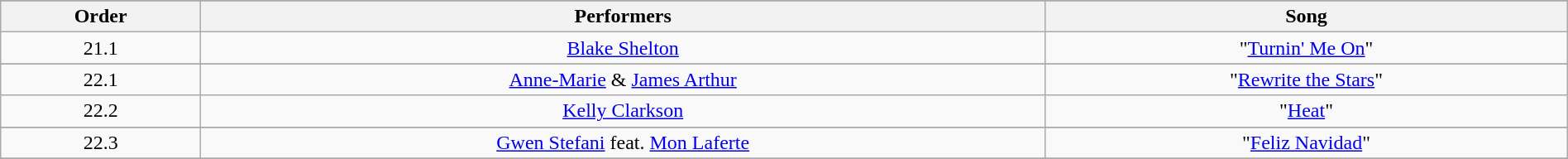<table class="wikitable" style="text-align:center; width:100%;">
<tr>
</tr>
<tr>
<th>Order</th>
<th>Performers</th>
<th>Song</th>
</tr>
<tr>
<td>21.1</td>
<td><a href='#'>Blake Shelton</a></td>
<td>"<a href='#'>Turnin' Me On</a>"</td>
</tr>
<tr>
</tr>
<tr>
<td>22.1</td>
<td><a href='#'>Anne-Marie</a> & <a href='#'>James Arthur</a></td>
<td>"<a href='#'>Rewrite the Stars</a>"</td>
</tr>
<tr>
<td>22.2</td>
<td><a href='#'>Kelly Clarkson</a></td>
<td>"<a href='#'>Heat</a>"</td>
</tr>
<tr>
</tr>
<tr>
<td>22.3</td>
<td><a href='#'>Gwen Stefani</a> feat. <a href='#'>Mon Laferte</a></td>
<td>"<a href='#'>Feliz Navidad</a>"</td>
</tr>
<tr>
</tr>
</table>
